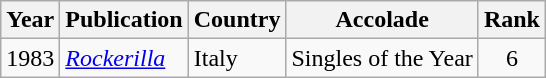<table class="wikitable">
<tr>
<th>Year</th>
<th>Publication</th>
<th>Country</th>
<th>Accolade</th>
<th>Rank</th>
</tr>
<tr>
<td>1983</td>
<td><em><a href='#'>Rockerilla</a></em></td>
<td>Italy</td>
<td>Singles of the Year</td>
<td style="text-align:center;">6</td>
</tr>
</table>
